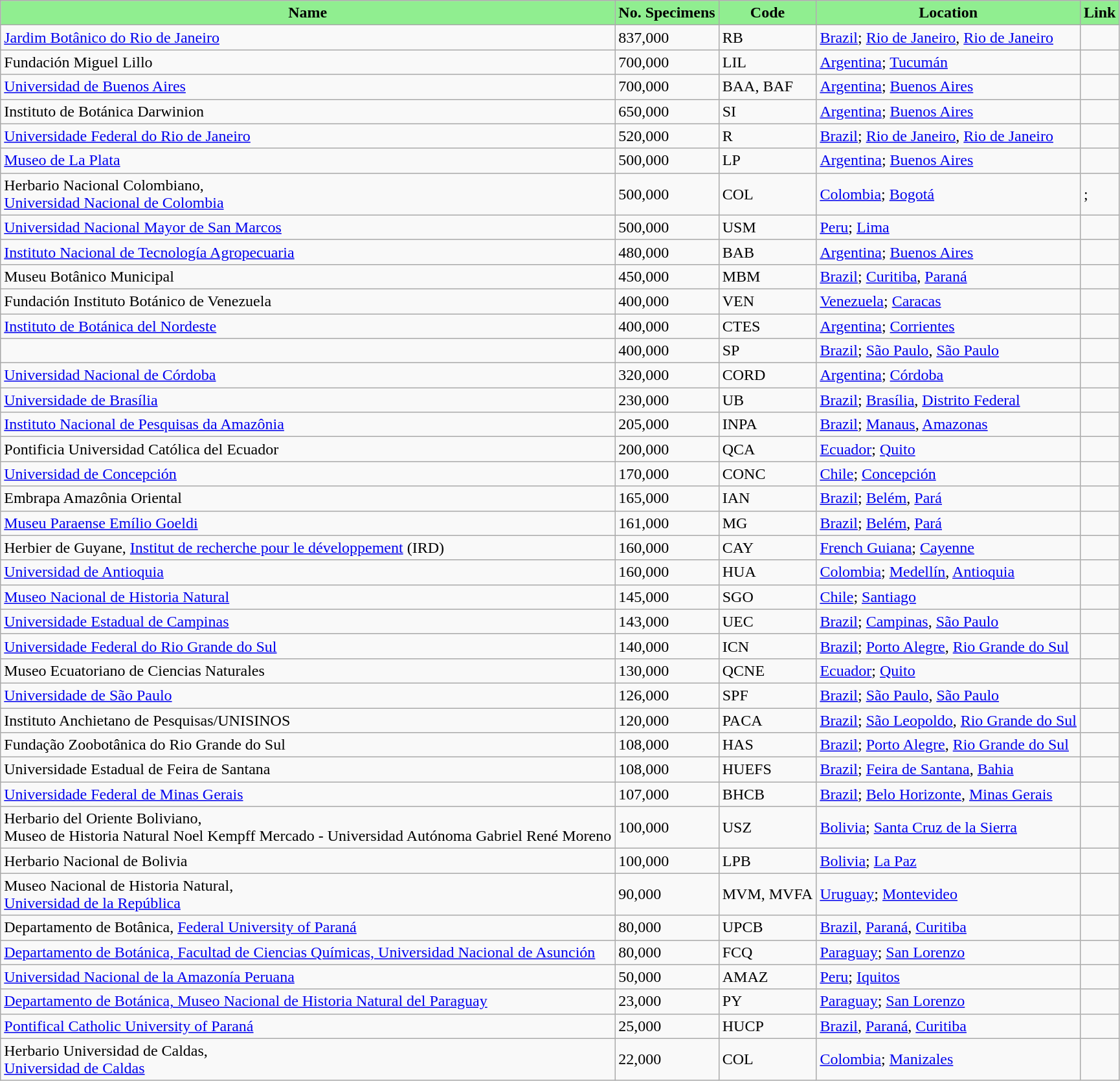<table class="sortable wikitable">
<tr>
<th scope="col" style="background:lightgreen">Name</th>
<th scope="col" style="background:lightgreen">No. Specimens</th>
<th scope="col" style="background:lightgreen">Code</th>
<th scope="col" style="background:lightgreen">Location</th>
<th scope="col" style="background:lightgreen">Link</th>
</tr>
<tr>
<td><a href='#'>Jardim Botânico do Rio de Janeiro</a></td>
<td>837,000</td>
<td>RB</td>
<td><a href='#'>Brazil</a>; <a href='#'>Rio de Janeiro</a>, <a href='#'>Rio de Janeiro</a></td>
<td></td>
</tr>
<tr>
<td>Fundación Miguel Lillo</td>
<td>700,000</td>
<td>LIL</td>
<td><a href='#'>Argentina</a>; <a href='#'>Tucumán</a></td>
<td></td>
</tr>
<tr>
<td><a href='#'>Universidad de Buenos Aires</a></td>
<td>700,000</td>
<td>BAA, BAF</td>
<td><a href='#'>Argentina</a>; <a href='#'>Buenos Aires</a></td>
<td></td>
</tr>
<tr>
<td>Instituto de Botánica Darwinion</td>
<td>650,000</td>
<td>SI</td>
<td><a href='#'>Argentina</a>; <a href='#'>Buenos Aires</a></td>
<td></td>
</tr>
<tr>
<td><a href='#'>Universidade Federal do Rio de Janeiro</a></td>
<td>520,000</td>
<td>R</td>
<td><a href='#'>Brazil</a>; <a href='#'>Rio de Janeiro</a>, <a href='#'>Rio de Janeiro</a></td>
<td></td>
</tr>
<tr>
<td><a href='#'>Museo de La Plata</a></td>
<td>500,000</td>
<td>LP</td>
<td><a href='#'>Argentina</a>; <a href='#'>Buenos Aires</a></td>
<td></td>
</tr>
<tr>
<td>Herbario Nacional Colombiano,<br><a href='#'>Universidad Nacional de Colombia</a></td>
<td>500,000</td>
<td>COL</td>
<td><a href='#'>Colombia</a>; <a href='#'>Bogotá</a></td>
<td>;</td>
</tr>
<tr>
<td><a href='#'>Universidad Nacional Mayor de San Marcos</a></td>
<td>500,000</td>
<td>USM</td>
<td><a href='#'>Peru</a>; <a href='#'>Lima</a></td>
<td></td>
</tr>
<tr>
<td><a href='#'>Instituto Nacional de Tecnología Agropecuaria</a></td>
<td>480,000</td>
<td>BAB</td>
<td><a href='#'>Argentina</a>; <a href='#'>Buenos Aires</a></td>
<td></td>
</tr>
<tr>
<td>Museu Botânico Municipal</td>
<td>450,000</td>
<td>MBM</td>
<td><a href='#'>Brazil</a>; <a href='#'>Curitiba</a>, <a href='#'>Paraná</a></td>
<td></td>
</tr>
<tr>
<td>Fundación Instituto Botánico de Venezuela</td>
<td>400,000</td>
<td>VEN</td>
<td><a href='#'>Venezuela</a>; <a href='#'>Caracas</a></td>
<td></td>
</tr>
<tr>
<td><a href='#'>Instituto de Botánica del Nordeste</a></td>
<td>400,000</td>
<td>CTES</td>
<td><a href='#'>Argentina</a>; <a href='#'>Corrientes</a></td>
<td></td>
</tr>
<tr>
<td></td>
<td>400,000</td>
<td>SP</td>
<td><a href='#'>Brazil</a>; <a href='#'>São Paulo</a>, <a href='#'>São Paulo</a></td>
<td></td>
</tr>
<tr>
<td><a href='#'>Universidad Nacional de Córdoba</a></td>
<td>320,000</td>
<td>CORD</td>
<td><a href='#'>Argentina</a>; <a href='#'>Córdoba</a></td>
<td></td>
</tr>
<tr>
<td><a href='#'>Universidade de Brasília</a></td>
<td>230,000</td>
<td>UB</td>
<td><a href='#'>Brazil</a>; <a href='#'>Brasília</a>, <a href='#'>Distrito Federal</a></td>
<td></td>
</tr>
<tr>
<td><a href='#'>Instituto Nacional de Pesquisas da Amazônia</a></td>
<td>205,000</td>
<td>INPA</td>
<td><a href='#'>Brazil</a>; <a href='#'>Manaus</a>, <a href='#'>Amazonas</a></td>
<td></td>
</tr>
<tr>
<td>Pontificia Universidad Católica del Ecuador</td>
<td>200,000</td>
<td>QCA</td>
<td><a href='#'>Ecuador</a>; <a href='#'>Quito</a></td>
<td></td>
</tr>
<tr>
<td><a href='#'>Universidad de Concepción</a></td>
<td>170,000</td>
<td>CONC</td>
<td><a href='#'>Chile</a>; <a href='#'>Concepción</a></td>
<td></td>
</tr>
<tr>
<td>Embrapa Amazônia Oriental</td>
<td>165,000</td>
<td>IAN</td>
<td><a href='#'>Brazil</a>; <a href='#'>Belém</a>, <a href='#'>Pará</a></td>
<td></td>
</tr>
<tr>
<td><a href='#'>Museu Paraense Emílio Goeldi</a></td>
<td>161,000</td>
<td>MG</td>
<td><a href='#'>Brazil</a>; <a href='#'>Belém</a>, <a href='#'>Pará</a></td>
<td></td>
</tr>
<tr>
<td>Herbier de Guyane, <a href='#'>Institut de recherche pour le développement</a> (IRD)</td>
<td>160,000</td>
<td>CAY</td>
<td><a href='#'>French Guiana</a>; <a href='#'>Cayenne</a></td>
<td></td>
</tr>
<tr>
<td><a href='#'>Universidad de Antioquia</a></td>
<td>160,000</td>
<td>HUA</td>
<td><a href='#'>Colombia</a>; <a href='#'>Medellín</a>, <a href='#'>Antioquia</a></td>
<td></td>
</tr>
<tr>
<td><a href='#'>Museo Nacional de Historia Natural</a></td>
<td>145,000</td>
<td>SGO</td>
<td><a href='#'>Chile</a>; <a href='#'>Santiago</a></td>
<td></td>
</tr>
<tr>
<td><a href='#'>Universidade Estadual de Campinas</a></td>
<td>143,000</td>
<td>UEC</td>
<td><a href='#'>Brazil</a>; <a href='#'>Campinas</a>, <a href='#'>São Paulo</a></td>
<td></td>
</tr>
<tr>
<td><a href='#'>Universidade Federal do Rio Grande do Sul</a></td>
<td>140,000</td>
<td>ICN</td>
<td><a href='#'>Brazil</a>; <a href='#'>Porto Alegre</a>, <a href='#'>Rio Grande do Sul</a></td>
<td></td>
</tr>
<tr>
<td>Museo Ecuatoriano de Ciencias Naturales</td>
<td>130,000</td>
<td>QCNE</td>
<td><a href='#'>Ecuador</a>; <a href='#'>Quito</a></td>
<td></td>
</tr>
<tr>
<td><a href='#'>Universidade de São Paulo</a></td>
<td>126,000</td>
<td>SPF</td>
<td><a href='#'>Brazil</a>; <a href='#'>São Paulo</a>, <a href='#'>São Paulo</a></td>
<td></td>
</tr>
<tr>
<td>Instituto Anchietano de Pesquisas/UNISINOS</td>
<td>120,000</td>
<td>PACA</td>
<td><a href='#'>Brazil</a>; <a href='#'>São Leopoldo</a>, <a href='#'>Rio Grande do Sul</a></td>
<td></td>
</tr>
<tr>
<td>Fundação Zoobotânica do Rio Grande do Sul</td>
<td>108,000</td>
<td>HAS</td>
<td><a href='#'>Brazil</a>; <a href='#'>Porto Alegre</a>, <a href='#'>Rio Grande do Sul</a></td>
<td></td>
</tr>
<tr>
<td>Universidade Estadual de Feira de Santana</td>
<td>108,000</td>
<td>HUEFS</td>
<td><a href='#'>Brazil</a>; <a href='#'>Feira de Santana</a>, <a href='#'>Bahia</a></td>
<td></td>
</tr>
<tr>
<td><a href='#'>Universidade Federal de Minas Gerais</a></td>
<td>107,000</td>
<td>BHCB</td>
<td><a href='#'>Brazil</a>; <a href='#'>Belo Horizonte</a>, <a href='#'>Minas Gerais</a></td>
<td></td>
</tr>
<tr>
<td>Herbario del Oriente Boliviano, <br> Museo de Historia Natural Noel Kempff Mercado - Universidad Autónoma Gabriel René Moreno</td>
<td>100,000</td>
<td>USZ</td>
<td><a href='#'>Bolivia</a>; <a href='#'>Santa Cruz de la Sierra</a></td>
<td></td>
</tr>
<tr>
<td>Herbario Nacional de Bolivia</td>
<td>100,000</td>
<td>LPB</td>
<td><a href='#'>Bolivia</a>; <a href='#'>La Paz</a></td>
<td></td>
</tr>
<tr>
<td>Museo Nacional de Historia Natural, <br><a href='#'>Universidad de la República</a></td>
<td>90,000</td>
<td>MVM, MVFA</td>
<td><a href='#'>Uruguay</a>; <a href='#'>Montevideo</a></td>
<td></td>
</tr>
<tr>
<td>Departamento de Botânica, <a href='#'>Federal University of Paraná</a></td>
<td>80,000</td>
<td>UPCB</td>
<td><a href='#'>Brazil</a>, <a href='#'>Paraná</a>, <a href='#'>Curitiba</a></td>
<td></td>
</tr>
<tr>
<td><a href='#'>Departamento de Botánica, Facultad de Ciencias Químicas, Universidad Nacional de Asunción</a></td>
<td>80,000</td>
<td>FCQ</td>
<td><a href='#'>Paraguay</a>; <a href='#'>San Lorenzo</a></td>
<td></td>
</tr>
<tr>
<td><a href='#'>Universidad Nacional de la Amazonía Peruana</a></td>
<td>50,000</td>
<td>AMAZ</td>
<td><a href='#'>Peru</a>; <a href='#'>Iquitos</a></td>
<td></td>
</tr>
<tr>
<td><a href='#'>Departamento de Botánica, Museo Nacional de Historia Natural del Paraguay</a></td>
<td>23,000</td>
<td>PY</td>
<td><a href='#'>Paraguay</a>; <a href='#'>San Lorenzo</a></td>
<td></td>
</tr>
<tr>
<td><a href='#'>Pontifical Catholic University of Paraná</a></td>
<td>25,000</td>
<td>HUCP</td>
<td><a href='#'>Brazil</a>, <a href='#'>Paraná</a>, <a href='#'>Curitiba</a></td>
<td></td>
</tr>
<tr>
<td>Herbario Universidad de Caldas,<br><a href='#'>Universidad de Caldas</a></td>
<td>22,000</td>
<td>COL</td>
<td><a href='#'>Colombia</a>; <a href='#'>Manizales</a></td>
<td></td>
</tr>
</table>
